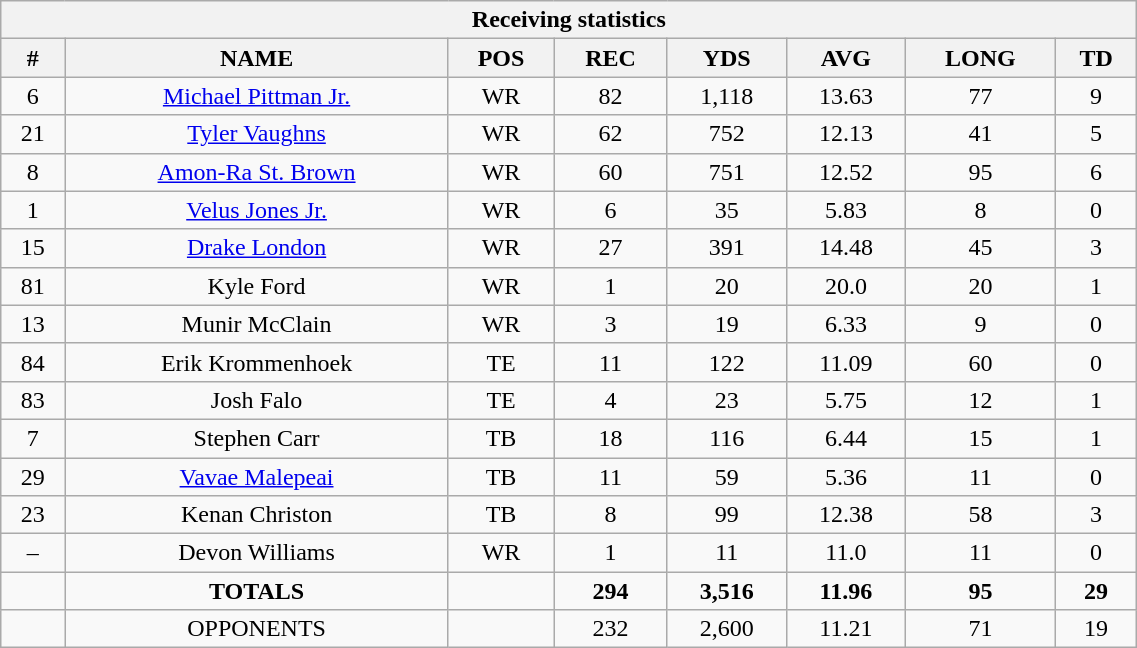<table style="width:60%; text-align:center;" class="wikitable collapsible collapsed">
<tr>
<th colspan="8">Receiving statistics</th>
</tr>
<tr>
<th>#</th>
<th>NAME</th>
<th>POS</th>
<th>REC</th>
<th>YDS</th>
<th>AVG</th>
<th>LONG</th>
<th>TD</th>
</tr>
<tr>
<td>6</td>
<td><a href='#'>Michael Pittman Jr.</a></td>
<td>WR</td>
<td>82</td>
<td>1,118</td>
<td>13.63</td>
<td>77</td>
<td>9</td>
</tr>
<tr>
<td>21</td>
<td><a href='#'>Tyler Vaughns</a></td>
<td>WR</td>
<td>62</td>
<td>752</td>
<td>12.13</td>
<td>41</td>
<td>5</td>
</tr>
<tr>
<td>8</td>
<td><a href='#'>Amon-Ra St. Brown</a></td>
<td>WR</td>
<td>60</td>
<td>751</td>
<td>12.52</td>
<td>95</td>
<td>6</td>
</tr>
<tr>
<td>1</td>
<td><a href='#'>Velus Jones Jr.</a></td>
<td>WR</td>
<td>6</td>
<td>35</td>
<td>5.83</td>
<td>8</td>
<td>0</td>
</tr>
<tr>
<td>15</td>
<td><a href='#'>Drake London</a></td>
<td>WR</td>
<td>27</td>
<td>391</td>
<td>14.48</td>
<td>45</td>
<td>3</td>
</tr>
<tr>
<td>81</td>
<td>Kyle Ford</td>
<td>WR</td>
<td>1</td>
<td>20</td>
<td>20.0</td>
<td>20</td>
<td>1</td>
</tr>
<tr>
<td>13</td>
<td>Munir McClain</td>
<td>WR</td>
<td>3</td>
<td>19</td>
<td>6.33</td>
<td>9</td>
<td>0</td>
</tr>
<tr>
<td>84</td>
<td>Erik Krommenhoek</td>
<td>TE</td>
<td>11</td>
<td>122</td>
<td>11.09</td>
<td>60</td>
<td>0</td>
</tr>
<tr>
<td>83</td>
<td>Josh Falo</td>
<td>TE</td>
<td>4</td>
<td>23</td>
<td>5.75</td>
<td>12</td>
<td>1</td>
</tr>
<tr>
<td>7</td>
<td>Stephen Carr</td>
<td>TB</td>
<td>18</td>
<td>116</td>
<td>6.44</td>
<td>15</td>
<td>1</td>
</tr>
<tr>
<td>29</td>
<td><a href='#'>Vavae Malepeai</a></td>
<td>TB</td>
<td>11</td>
<td>59</td>
<td>5.36</td>
<td>11</td>
<td>0</td>
</tr>
<tr>
<td>23</td>
<td>Kenan Christon</td>
<td>TB</td>
<td>8</td>
<td>99</td>
<td>12.38</td>
<td>58</td>
<td>3</td>
</tr>
<tr>
<td>–</td>
<td>Devon Williams</td>
<td>WR</td>
<td>1</td>
<td>11</td>
<td>11.0</td>
<td>11</td>
<td>0</td>
</tr>
<tr>
<td></td>
<td><strong>TOTALS</strong></td>
<td></td>
<td><strong>294</strong></td>
<td><strong>3,516</strong></td>
<td><strong>11.96</strong></td>
<td><strong>95</strong></td>
<td><strong>29</strong></td>
</tr>
<tr>
<td></td>
<td>OPPONENTS</td>
<td></td>
<td>232</td>
<td>2,600</td>
<td>11.21</td>
<td>71</td>
<td>19</td>
</tr>
</table>
